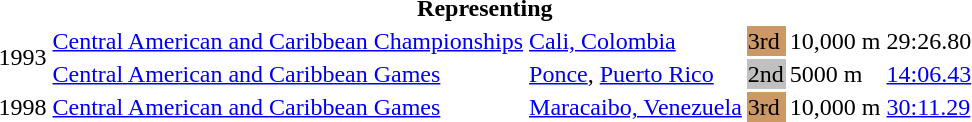<table>
<tr>
<th colspan="6">Representing </th>
</tr>
<tr>
<td rowspan=2>1993</td>
<td><a href='#'>Central American and Caribbean Championships</a></td>
<td><a href='#'>Cali, Colombia</a></td>
<td bgcolor="cc9966">3rd</td>
<td>10,000 m</td>
<td>29:26.80</td>
</tr>
<tr>
<td><a href='#'>Central American and Caribbean Games</a></td>
<td><a href='#'>Ponce</a>, <a href='#'>Puerto Rico</a></td>
<td bgcolor="silver">2nd</td>
<td>5000 m</td>
<td><a href='#'>14:06.43</a></td>
</tr>
<tr>
<td>1998</td>
<td><a href='#'>Central American and Caribbean Games</a></td>
<td><a href='#'>Maracaibo, Venezuela</a></td>
<td bgcolor="cc9966">3rd</td>
<td>10,000 m</td>
<td><a href='#'>30:11.29</a></td>
</tr>
</table>
